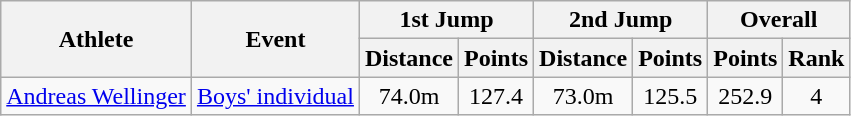<table class="wikitable">
<tr>
<th rowspan="2">Athlete</th>
<th rowspan="2">Event</th>
<th colspan="2">1st Jump</th>
<th colspan="2">2nd Jump</th>
<th colspan="2">Overall</th>
</tr>
<tr>
<th>Distance</th>
<th>Points</th>
<th>Distance</th>
<th>Points</th>
<th>Points</th>
<th>Rank</th>
</tr>
<tr>
<td><a href='#'>Andreas Wellinger</a></td>
<td><a href='#'>Boys' individual</a></td>
<td align="center">74.0m</td>
<td align="center">127.4</td>
<td align="center">73.0m</td>
<td align="center">125.5</td>
<td align="center">252.9</td>
<td align="center">4</td>
</tr>
</table>
